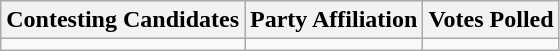<table class="wikitable sortable">
<tr>
<th>Contesting Candidates</th>
<th>Party Affiliation</th>
<th>Votes Polled</th>
</tr>
<tr>
<td></td>
<td></td>
<td></td>
</tr>
</table>
